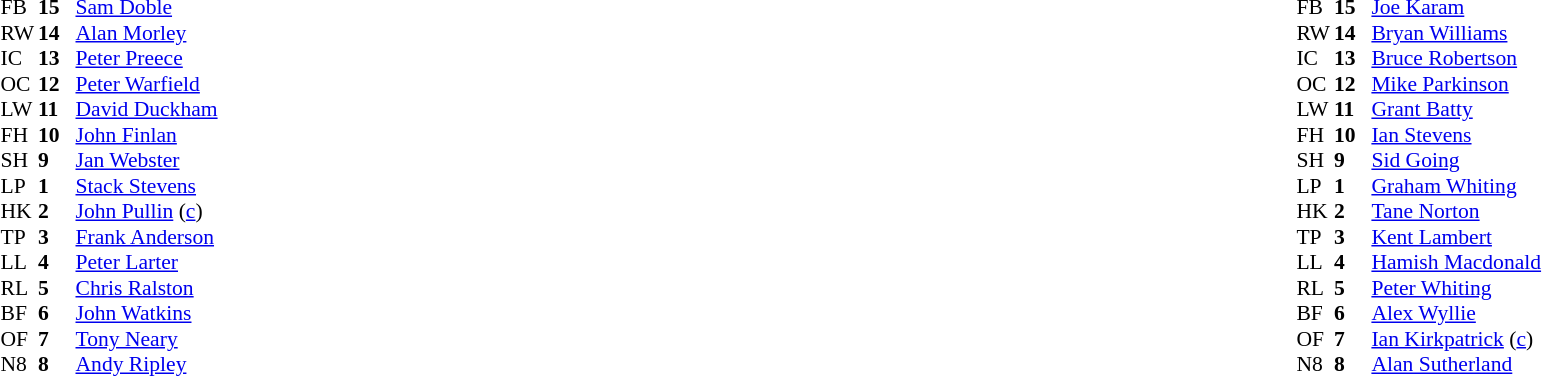<table width="100%">
<tr>
<td valign="top" width="50%"><br><table style="font-size: 90%" cellspacing="0" cellpadding="0">
<tr>
<th width="25"></th>
<th width="25"></th>
</tr>
<tr>
<td>FB</td>
<td><strong>15</strong></td>
<td><a href='#'>Sam Doble</a></td>
</tr>
<tr>
<td>RW</td>
<td><strong>14</strong></td>
<td><a href='#'>Alan Morley</a></td>
</tr>
<tr>
<td>IC</td>
<td><strong>13</strong></td>
<td><a href='#'>Peter Preece</a></td>
</tr>
<tr>
<td>OC</td>
<td><strong>12</strong></td>
<td><a href='#'>Peter Warfield</a></td>
</tr>
<tr>
<td>LW</td>
<td><strong>11</strong></td>
<td><a href='#'>David Duckham</a></td>
</tr>
<tr>
<td>FH</td>
<td><strong>10</strong></td>
<td><a href='#'>John Finlan</a></td>
</tr>
<tr>
<td>SH</td>
<td><strong>9</strong></td>
<td><a href='#'>Jan Webster</a></td>
</tr>
<tr>
<td>LP</td>
<td><strong>1</strong></td>
<td><a href='#'>Stack Stevens</a></td>
</tr>
<tr>
<td>HK</td>
<td><strong>2</strong></td>
<td><a href='#'>John Pullin</a> (<a href='#'>c</a>)</td>
</tr>
<tr>
<td>TP</td>
<td><strong>3</strong></td>
<td><a href='#'>Frank Anderson</a></td>
</tr>
<tr>
<td>LL</td>
<td><strong>4</strong></td>
<td><a href='#'>Peter Larter</a></td>
</tr>
<tr>
<td>RL</td>
<td><strong>5</strong></td>
<td><a href='#'>Chris Ralston</a></td>
</tr>
<tr>
<td>BF</td>
<td><strong>6</strong></td>
<td><a href='#'>John Watkins</a></td>
</tr>
<tr>
<td>OF</td>
<td><strong>7</strong></td>
<td><a href='#'>Tony Neary</a></td>
</tr>
<tr>
<td>N8</td>
<td><strong>8</strong></td>
<td><a href='#'>Andy Ripley</a></td>
</tr>
</table>
</td>
<td valign="top"></td>
<td valign="top" width="50%"><br><table style="font-size: 90%" cellspacing="0" cellpadding="0" align="center">
<tr>
<th width="25"></th>
<th width="25"></th>
</tr>
<tr>
<td>FB</td>
<td><strong>15</strong></td>
<td><a href='#'>Joe Karam</a></td>
</tr>
<tr>
<td>RW</td>
<td><strong>14</strong></td>
<td><a href='#'>Bryan Williams</a></td>
</tr>
<tr>
<td>IC</td>
<td><strong>13</strong></td>
<td><a href='#'>Bruce Robertson</a></td>
</tr>
<tr>
<td>OC</td>
<td><strong>12</strong></td>
<td><a href='#'>Mike Parkinson</a></td>
</tr>
<tr>
<td>LW</td>
<td><strong>11</strong></td>
<td><a href='#'>Grant Batty</a></td>
</tr>
<tr>
<td>FH</td>
<td><strong>10</strong></td>
<td><a href='#'>Ian Stevens</a></td>
</tr>
<tr>
<td>SH</td>
<td><strong>9</strong></td>
<td><a href='#'>Sid Going</a></td>
</tr>
<tr>
<td>LP</td>
<td><strong>1</strong></td>
<td><a href='#'>Graham Whiting</a></td>
</tr>
<tr>
<td>HK</td>
<td><strong>2</strong></td>
<td><a href='#'>Tane Norton</a></td>
</tr>
<tr>
<td>TP</td>
<td><strong>3</strong></td>
<td><a href='#'>Kent Lambert</a></td>
</tr>
<tr>
<td>LL</td>
<td><strong>4</strong></td>
<td><a href='#'>Hamish Macdonald</a></td>
</tr>
<tr>
<td>RL</td>
<td><strong>5</strong></td>
<td><a href='#'>Peter Whiting</a></td>
</tr>
<tr>
<td>BF</td>
<td><strong>6</strong></td>
<td><a href='#'>Alex Wyllie</a></td>
</tr>
<tr>
<td>OF</td>
<td><strong>7</strong></td>
<td><a href='#'>Ian Kirkpatrick</a> (<a href='#'>c</a>)</td>
</tr>
<tr>
<td>N8</td>
<td><strong>8</strong></td>
<td><a href='#'>Alan Sutherland</a></td>
</tr>
</table>
</td>
</tr>
</table>
